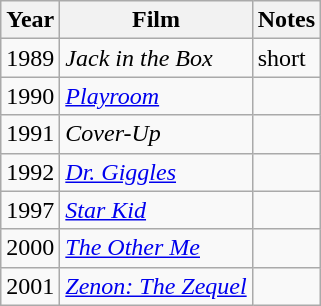<table class="wikitable">
<tr>
<th>Year</th>
<th>Film</th>
<th>Notes</th>
</tr>
<tr>
<td>1989</td>
<td><em>Jack in the Box</em></td>
<td>short</td>
</tr>
<tr>
<td>1990</td>
<td><em><a href='#'>Playroom</a></em></td>
<td></td>
</tr>
<tr>
<td>1991</td>
<td><em>Cover-Up</em></td>
<td></td>
</tr>
<tr>
<td>1992</td>
<td><em><a href='#'>Dr. Giggles</a></em></td>
<td></td>
</tr>
<tr>
<td>1997</td>
<td><em><a href='#'>Star Kid</a></em></td>
<td></td>
</tr>
<tr>
<td>2000</td>
<td><em><a href='#'>The Other Me</a></em></td>
<td></td>
</tr>
<tr>
<td>2001</td>
<td><em><a href='#'>Zenon: The Zequel</a></em></td>
<td></td>
</tr>
</table>
